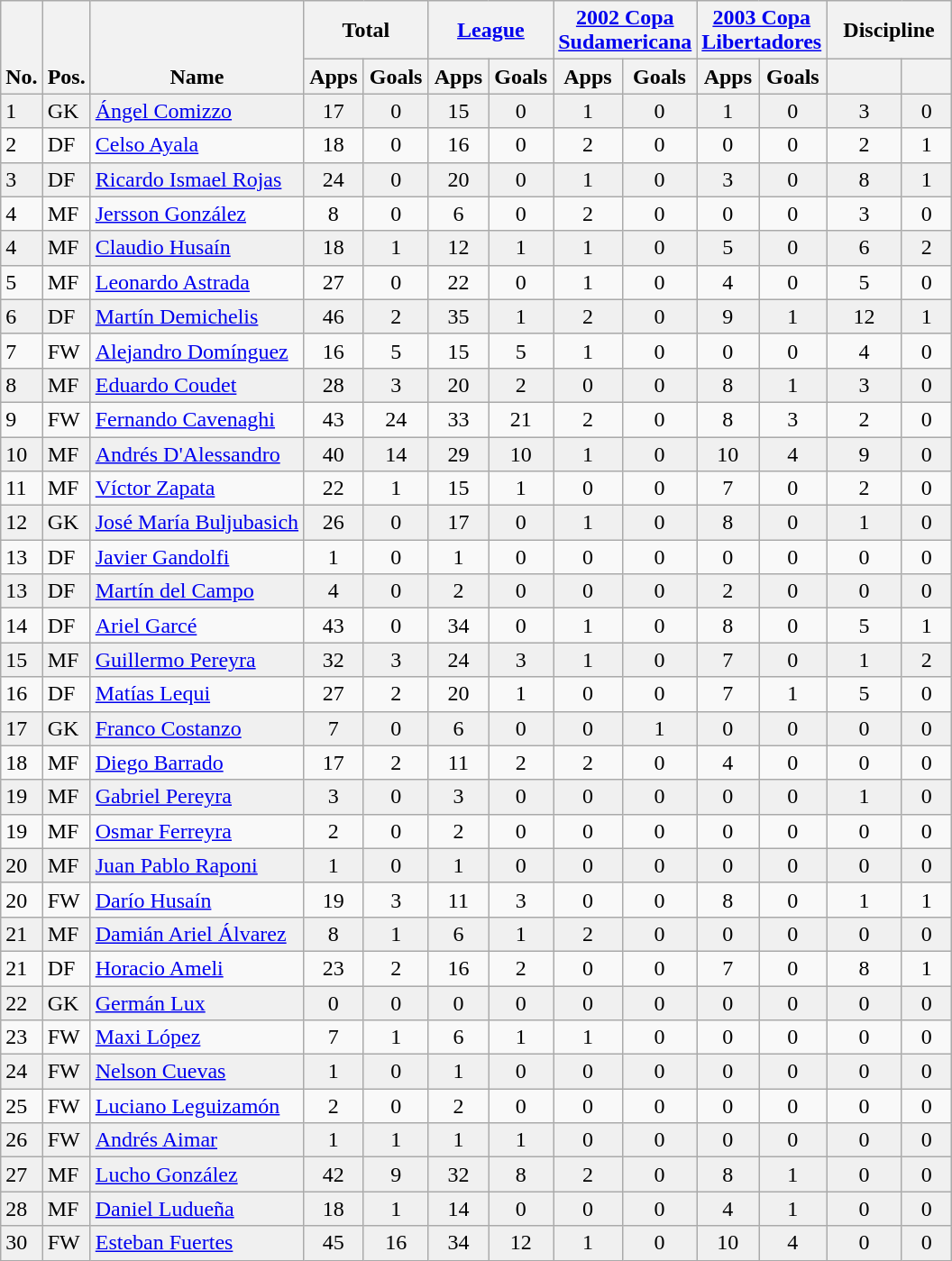<table class="wikitable sortable"  style="text-align:center">
<tr>
<th rowspan="2" valign="bottom">No.</th>
<th rowspan="2" valign="bottom">Pos.</th>
<th rowspan="2" valign="bottom">Name</th>
<th colspan="2" width="85">Total</th>
<th colspan="2" width="85"><a href='#'>League</a></th>
<th colspan="2" width="85"><a href='#'>2002 Copa Sudamericana</a></th>
<th colspan="2" width="85"><a href='#'>2003 Copa Libertadores</a></th>
<th colspan="2" width="85">Discipline</th>
</tr>
<tr>
<th>Apps</th>
<th>Goals</th>
<th>Apps</th>
<th>Goals</th>
<th>Apps</th>
<th>Goals</th>
<th>Apps</th>
<th>Goals</th>
<th></th>
<th></th>
</tr>
<tr style="background:#f0f0f0">
<td align="left">1</td>
<td align="left">GK</td>
<td align="left"> <a href='#'>Ángel Comizzo</a></td>
<td>17</td>
<td>0</td>
<td>15</td>
<td>0</td>
<td>1</td>
<td>0</td>
<td>1</td>
<td>0</td>
<td>3</td>
<td>0</td>
</tr>
<tr>
<td align="left">2</td>
<td align="left">DF</td>
<td align="left"> <a href='#'>Celso Ayala</a></td>
<td>18</td>
<td>0</td>
<td>16</td>
<td>0</td>
<td>2</td>
<td>0</td>
<td>0</td>
<td>0</td>
<td>2</td>
<td>1</td>
</tr>
<tr style="background:#f0f0f0">
<td align="left">3</td>
<td align="left">DF</td>
<td align="left"> <a href='#'>Ricardo Ismael Rojas</a></td>
<td>24</td>
<td>0</td>
<td>20</td>
<td>0</td>
<td>1</td>
<td>0</td>
<td>3</td>
<td>0</td>
<td>8</td>
<td>1</td>
</tr>
<tr>
<td align="left">4 </td>
<td align="left">MF</td>
<td align="left"> <a href='#'>Jersson González</a></td>
<td>8</td>
<td>0</td>
<td>6</td>
<td>0</td>
<td>2</td>
<td>0</td>
<td>0</td>
<td>0</td>
<td>3</td>
<td>0</td>
</tr>
<tr style="background:#f0f0f0">
<td align="left">4 </td>
<td align="left">MF</td>
<td align="left"> <a href='#'>Claudio Husaín</a></td>
<td>18</td>
<td>1</td>
<td>12</td>
<td>1</td>
<td>1</td>
<td>0</td>
<td>5</td>
<td>0</td>
<td>6</td>
<td>2</td>
</tr>
<tr>
<td align="left">5</td>
<td align="left">MF</td>
<td align="left"> <a href='#'>Leonardo Astrada</a></td>
<td>27</td>
<td>0</td>
<td>22</td>
<td>0</td>
<td>1</td>
<td>0</td>
<td>4</td>
<td>0</td>
<td>5</td>
<td>0</td>
</tr>
<tr style="background:#f0f0f0">
<td align="left">6</td>
<td align="left">DF</td>
<td align="left"> <a href='#'>Martín Demichelis</a></td>
<td>46</td>
<td>2</td>
<td>35</td>
<td>1</td>
<td>2</td>
<td>0</td>
<td>9</td>
<td>1</td>
<td>12</td>
<td>1</td>
</tr>
<tr>
<td align="left">7</td>
<td align="left">FW</td>
<td align="left"> <a href='#'>Alejandro Domínguez</a></td>
<td>16</td>
<td>5</td>
<td>15</td>
<td>5</td>
<td>1</td>
<td>0</td>
<td>0</td>
<td>0</td>
<td>4</td>
<td>0</td>
</tr>
<tr style="background:#f0f0f0">
<td align="left">8</td>
<td align="left">MF</td>
<td align="left"> <a href='#'>Eduardo Coudet</a></td>
<td>28</td>
<td>3</td>
<td>20</td>
<td>2</td>
<td>0</td>
<td>0</td>
<td>8</td>
<td>1</td>
<td>3</td>
<td>0</td>
</tr>
<tr>
<td align="left">9</td>
<td align="left">FW</td>
<td align="left"> <a href='#'>Fernando Cavenaghi</a></td>
<td>43</td>
<td>24</td>
<td>33</td>
<td>21</td>
<td>2</td>
<td>0</td>
<td>8</td>
<td>3</td>
<td>2</td>
<td>0</td>
</tr>
<tr style="background:#f0f0f0">
<td align="left">10</td>
<td align="left">MF</td>
<td align="left"> <a href='#'>Andrés D'Alessandro</a></td>
<td>40</td>
<td>14</td>
<td>29</td>
<td>10</td>
<td>1</td>
<td>0</td>
<td>10</td>
<td>4</td>
<td>9</td>
<td>0</td>
</tr>
<tr>
<td align="left">11</td>
<td align="left">MF</td>
<td align="left"> <a href='#'>Víctor Zapata</a></td>
<td>22</td>
<td>1</td>
<td>15</td>
<td>1</td>
<td>0</td>
<td>0</td>
<td>7</td>
<td>0</td>
<td>2</td>
<td>0</td>
</tr>
<tr style="background:#f0f0f0">
<td align="left">12</td>
<td align="left">GK</td>
<td align="left"> <a href='#'>José María Buljubasich</a></td>
<td>26</td>
<td>0</td>
<td>17</td>
<td>0</td>
<td>1</td>
<td>0</td>
<td>8</td>
<td>0</td>
<td>1</td>
<td>0</td>
</tr>
<tr>
<td align="left">13 </td>
<td align="left">DF</td>
<td align="left"> <a href='#'>Javier Gandolfi</a></td>
<td>1</td>
<td>0</td>
<td>1</td>
<td>0</td>
<td>0</td>
<td>0</td>
<td>0</td>
<td>0</td>
<td>0</td>
<td>0</td>
</tr>
<tr style="background:#f0f0f0">
<td align="left">13 </td>
<td align="left">DF</td>
<td align="left"> <a href='#'>Martín del Campo</a></td>
<td>4</td>
<td>0</td>
<td>2</td>
<td>0</td>
<td>0</td>
<td>0</td>
<td>2</td>
<td>0</td>
<td>0</td>
<td>0</td>
</tr>
<tr>
<td align="left">14</td>
<td align="left">DF</td>
<td align="left"> <a href='#'>Ariel Garcé</a></td>
<td>43</td>
<td>0</td>
<td>34</td>
<td>0</td>
<td>1</td>
<td>0</td>
<td>8</td>
<td>0</td>
<td>5</td>
<td>1</td>
</tr>
<tr style="background:#f0f0f0">
<td align="left">15</td>
<td align="left">MF</td>
<td align="left"> <a href='#'>Guillermo Pereyra</a></td>
<td>32</td>
<td>3</td>
<td>24</td>
<td>3</td>
<td>1</td>
<td>0</td>
<td>7</td>
<td>0</td>
<td>1</td>
<td>2</td>
</tr>
<tr>
<td align="left">16</td>
<td align="left">DF</td>
<td align="left"> <a href='#'>Matías Lequi</a></td>
<td>27</td>
<td>2</td>
<td>20</td>
<td>1</td>
<td>0</td>
<td>0</td>
<td>7</td>
<td>1</td>
<td>5</td>
<td>0</td>
</tr>
<tr style="background:#f0f0f0">
<td align="left">17</td>
<td align="left">GK</td>
<td align="left"> <a href='#'>Franco Costanzo</a></td>
<td>7</td>
<td>0</td>
<td>6</td>
<td>0</td>
<td>0</td>
<td>1</td>
<td>0</td>
<td>0</td>
<td>0</td>
<td>0</td>
</tr>
<tr>
<td align="left">18</td>
<td align="left">MF</td>
<td align="left"> <a href='#'>Diego Barrado</a></td>
<td>17</td>
<td>2</td>
<td>11</td>
<td>2</td>
<td>2</td>
<td>0</td>
<td>4</td>
<td>0</td>
<td>0</td>
<td>0</td>
</tr>
<tr style="background:#f0f0f0">
<td align="left">19 </td>
<td align="left">MF</td>
<td align="left"> <a href='#'>Gabriel Pereyra</a></td>
<td>3</td>
<td>0</td>
<td>3</td>
<td>0</td>
<td>0</td>
<td>0</td>
<td>0</td>
<td>0</td>
<td>1</td>
<td>0</td>
</tr>
<tr>
<td align="left">19 </td>
<td align="left">MF</td>
<td align="left"> <a href='#'>Osmar Ferreyra</a></td>
<td>2</td>
<td>0</td>
<td>2</td>
<td>0</td>
<td>0</td>
<td>0</td>
<td>0</td>
<td>0</td>
<td>0</td>
<td>0</td>
</tr>
<tr style="background:#f0f0f0">
<td align="left">20 </td>
<td align="left">MF</td>
<td align="left"> <a href='#'>Juan Pablo Raponi</a></td>
<td>1</td>
<td>0</td>
<td>1</td>
<td>0</td>
<td>0</td>
<td>0</td>
<td>0</td>
<td>0</td>
<td>0</td>
<td>0</td>
</tr>
<tr>
<td align="left">20 </td>
<td align="left">FW</td>
<td align="left"> <a href='#'>Darío Husaín</a></td>
<td>19</td>
<td>3</td>
<td>11</td>
<td>3</td>
<td>0</td>
<td>0</td>
<td>8</td>
<td>0</td>
<td>1</td>
<td>1</td>
</tr>
<tr style="background:#f0f0f0">
<td align="left">21 </td>
<td align="left">MF</td>
<td align="left"> <a href='#'>Damián Ariel Álvarez</a></td>
<td>8</td>
<td>1</td>
<td>6</td>
<td>1</td>
<td>2</td>
<td>0</td>
<td>0</td>
<td>0</td>
<td>0</td>
<td>0</td>
</tr>
<tr>
<td align="left">21 </td>
<td align="left">DF</td>
<td align="left"> <a href='#'>Horacio Ameli</a></td>
<td>23</td>
<td>2</td>
<td>16</td>
<td>2</td>
<td>0</td>
<td>0</td>
<td>7</td>
<td>0</td>
<td>8</td>
<td>1</td>
</tr>
<tr style="background:#f0f0f0">
<td align="left">22 </td>
<td align="left">GK</td>
<td align="left"> <a href='#'>Germán Lux</a></td>
<td>0</td>
<td>0</td>
<td>0</td>
<td>0</td>
<td>0</td>
<td>0</td>
<td>0</td>
<td>0</td>
<td>0</td>
<td>0</td>
</tr>
<tr>
<td align="left">23</td>
<td align="left">FW</td>
<td align="left"> <a href='#'>Maxi López</a></td>
<td>7</td>
<td>1</td>
<td>6</td>
<td>1</td>
<td>1</td>
<td>0</td>
<td>0</td>
<td>0</td>
<td>0</td>
<td>0</td>
</tr>
<tr style="background:#f0f0f0">
<td align="left">24</td>
<td align="left">FW</td>
<td align="left"> <a href='#'>Nelson Cuevas</a></td>
<td>1</td>
<td>0</td>
<td>1</td>
<td>0</td>
<td>0</td>
<td>0</td>
<td>0</td>
<td>0</td>
<td>0</td>
<td>0</td>
</tr>
<tr>
<td align="left">25</td>
<td align="left">FW</td>
<td align="left"> <a href='#'>Luciano Leguizamón</a></td>
<td>2</td>
<td>0</td>
<td>2</td>
<td>0</td>
<td>0</td>
<td>0</td>
<td>0</td>
<td>0</td>
<td>0</td>
<td>0</td>
</tr>
<tr style="background:#f0f0f0">
<td align="left">26</td>
<td align="left">FW</td>
<td align="left"> <a href='#'>Andrés Aimar</a></td>
<td>1</td>
<td>1</td>
<td>1</td>
<td>1</td>
<td>0</td>
<td>0</td>
<td>0</td>
<td>0</td>
<td>0</td>
<td>0</td>
</tr>
<tr style="background:#f0f0f0">
<td align="left">27</td>
<td align="left">MF</td>
<td align="left"> <a href='#'>Lucho González</a></td>
<td>42</td>
<td>9</td>
<td>32</td>
<td>8</td>
<td>2</td>
<td>0</td>
<td>8</td>
<td>1</td>
<td>0</td>
<td>0</td>
</tr>
<tr style="background:#f0f0f0">
<td align="left">28</td>
<td align="left">MF</td>
<td align="left"> <a href='#'>Daniel Ludueña</a></td>
<td>18</td>
<td>1</td>
<td>14</td>
<td>0</td>
<td>0</td>
<td>0</td>
<td>4</td>
<td>1</td>
<td>0</td>
<td>0</td>
</tr>
<tr style="background:#f0f0f0">
<td align="left">30</td>
<td align="left">FW</td>
<td align="left"> <a href='#'>Esteban Fuertes</a></td>
<td>45</td>
<td>16</td>
<td>34</td>
<td>12</td>
<td>1</td>
<td>0</td>
<td>10</td>
<td>4</td>
<td>0</td>
<td>0</td>
</tr>
</table>
